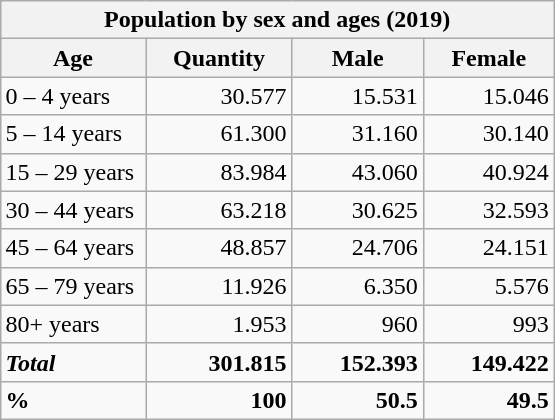<table class="wikitable" | align="right">
<tr>
<th colspan="4">Population by sex and ages (2019)</th>
</tr>
<tr>
<th width="90px;">Age</th>
<th width="90px;">Quantity</th>
<th width="80px;">Male</th>
<th width="80px;">Female</th>
</tr>
<tr>
<td align="left">0 – 4 years</td>
<td align="right">30.577</td>
<td align="right">15.531</td>
<td align="right">15.046</td>
</tr>
<tr>
<td align="left">5 – 14 years</td>
<td align="right">61.300</td>
<td align="right">31.160</td>
<td align="right">30.140</td>
</tr>
<tr>
<td align="left">15 – 29 years</td>
<td align="right">83.984</td>
<td align="right">43.060</td>
<td align="right">40.924</td>
</tr>
<tr>
<td align="left">30 – 44 years</td>
<td align="right">63.218</td>
<td align="right">30.625</td>
<td align="right">32.593</td>
</tr>
<tr>
<td align="left">45 – 64 years</td>
<td align="right">48.857</td>
<td align="right">24.706</td>
<td align="right">24.151</td>
</tr>
<tr>
<td align="left">65 – 79 years</td>
<td align="right">11.926</td>
<td align="right">6.350</td>
<td align="right">5.576</td>
</tr>
<tr>
<td align="left">80+ years</td>
<td align="right">1.953</td>
<td align="right">960</td>
<td align="right">993</td>
</tr>
<tr>
<td align="left"><strong><em>Total</em></strong></td>
<td align="right"><strong>301.815</strong></td>
<td align="right"><strong>152.393</strong></td>
<td align="right"><strong>149.422</strong></td>
</tr>
<tr>
<td align="left"><strong>%</strong></td>
<td align="right"><strong>100</strong></td>
<td align="right"><strong>50.5</strong></td>
<td align="right"><strong>49.5</strong></td>
</tr>
</table>
